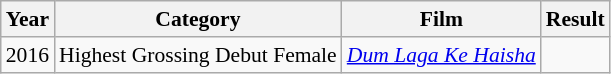<table class="wikitable" style="font-size: 90%;">
<tr>
<th>Year</th>
<th>Category</th>
<th>Film</th>
<th>Result</th>
</tr>
<tr>
<td>2016</td>
<td>Highest Grossing Debut Female</td>
<td><em><a href='#'>Dum Laga Ke Haisha</a></em></td>
<td></td>
</tr>
</table>
